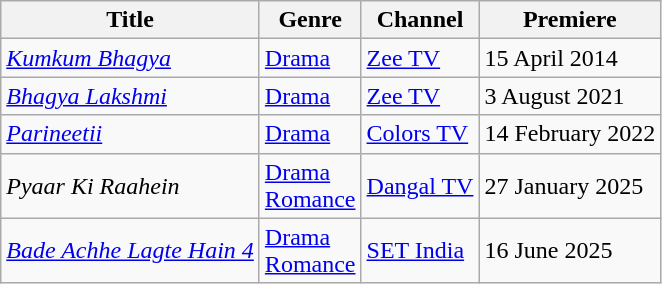<table class="wikitable">
<tr>
<th scope="col">Title</th>
<th scope="col">Genre</th>
<th scope="col">Channel</th>
<th scope="col">Premiere</th>
</tr>
<tr>
<td><em><a href='#'>Kumkum Bhagya</a></em></td>
<td><a href='#'>Drama</a></td>
<td><a href='#'>Zee TV</a></td>
<td>15 April 2014</td>
</tr>
<tr>
<td><em><a href='#'>Bhagya Lakshmi</a></em></td>
<td><a href='#'>Drama</a></td>
<td><a href='#'>Zee TV</a></td>
<td>3 August 2021</td>
</tr>
<tr>
<td><em><a href='#'>Parineetii</a></em></td>
<td><a href='#'>Drama</a></td>
<td><a href='#'>Colors TV</a></td>
<td>14 February 2022</td>
</tr>
<tr>
<td><em>Pyaar Ki Raahein</em></td>
<td><a href='#'>Drama</a><br><a href='#'>Romance</a></td>
<td><a href='#'>Dangal TV</a></td>
<td>27 January 2025</td>
</tr>
<tr>
<td><em><a href='#'>Bade Achhe Lagte Hain 4</a></em></td>
<td><a href='#'>Drama</a><br><a href='#'>Romance</a></td>
<td><a href='#'>SET India</a></td>
<td>16 June 2025</td>
</tr>
</table>
